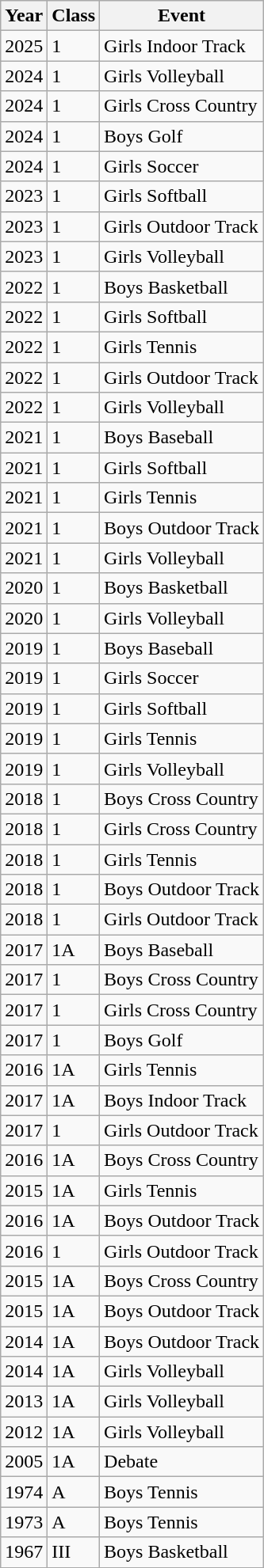<table class="wikitable sortable">
<tr>
<th>Year</th>
<th>Class</th>
<th>Event</th>
</tr>
<tr>
<td>2025</td>
<td>1</td>
<td>Girls Indoor Track</td>
</tr>
<tr>
<td>2024</td>
<td>1</td>
<td>Girls Volleyball</td>
</tr>
<tr>
<td>2024</td>
<td>1</td>
<td>Girls Cross Country</td>
</tr>
<tr>
<td>2024</td>
<td>1</td>
<td>Boys Golf</td>
</tr>
<tr>
<td>2024</td>
<td>1</td>
<td>Girls Soccer</td>
</tr>
<tr>
<td>2023</td>
<td>1</td>
<td>Girls Softball </td>
</tr>
<tr>
<td>2023</td>
<td>1</td>
<td>Girls Outdoor Track</td>
</tr>
<tr>
<td>2023</td>
<td>1</td>
<td>Girls Volleyball</td>
</tr>
<tr>
<td>2022</td>
<td>1</td>
<td>Boys Basketball</td>
</tr>
<tr>
<td>2022</td>
<td>1</td>
<td>Girls Softball</td>
</tr>
<tr>
<td>2022</td>
<td>1</td>
<td>Girls Tennis </td>
</tr>
<tr>
<td>2022</td>
<td>1</td>
<td>Girls Outdoor Track</td>
</tr>
<tr>
<td>2022</td>
<td>1</td>
<td>Girls Volleyball</td>
</tr>
<tr>
<td>2021</td>
<td>1</td>
<td>Boys Baseball</td>
</tr>
<tr>
<td>2021</td>
<td>1</td>
<td>Girls Softball</td>
</tr>
<tr>
<td>2021</td>
<td>1</td>
<td>Girls Tennis</td>
</tr>
<tr>
<td>2021</td>
<td>1</td>
<td>Boys Outdoor Track</td>
</tr>
<tr>
<td>2021</td>
<td>1</td>
<td>Girls Volleyball</td>
</tr>
<tr>
<td>2020</td>
<td>1</td>
<td>Boys Basketball </td>
</tr>
<tr>
<td>2020</td>
<td>1</td>
<td>Girls Volleyball</td>
</tr>
<tr>
<td>2019</td>
<td>1</td>
<td>Boys Baseball</td>
</tr>
<tr>
<td>2019</td>
<td>1</td>
<td>Girls Soccer</td>
</tr>
<tr>
<td>2019</td>
<td>1</td>
<td>Girls Softball</td>
</tr>
<tr>
<td>2019</td>
<td>1</td>
<td>Girls Tennis</td>
</tr>
<tr>
<td>2019</td>
<td>1</td>
<td>Girls Volleyball</td>
</tr>
<tr>
<td>2018</td>
<td>1</td>
<td>Boys Cross Country</td>
</tr>
<tr>
<td>2018</td>
<td>1</td>
<td>Girls Cross Country</td>
</tr>
<tr>
<td>2018</td>
<td>1</td>
<td>Girls Tennis</td>
</tr>
<tr>
<td>2018</td>
<td>1</td>
<td>Boys Outdoor Track</td>
</tr>
<tr>
<td>2018</td>
<td>1</td>
<td>Girls Outdoor Track</td>
</tr>
<tr>
<td>2017</td>
<td>1A</td>
<td>Boys Baseball</td>
</tr>
<tr>
<td>2017</td>
<td>1</td>
<td>Boys Cross Country</td>
</tr>
<tr>
<td>2017</td>
<td>1</td>
<td>Girls Cross Country</td>
</tr>
<tr>
<td>2017</td>
<td>1</td>
<td>Boys Golf</td>
</tr>
<tr>
<td>2016</td>
<td>1A</td>
<td>Girls Tennis</td>
</tr>
<tr>
<td>2017</td>
<td>1A</td>
<td>Boys Indoor Track</td>
</tr>
<tr>
<td>2017</td>
<td>1</td>
<td>Girls Outdoor Track</td>
</tr>
<tr>
<td>2016</td>
<td>1A</td>
<td>Boys Cross Country</td>
</tr>
<tr>
<td>2015</td>
<td>1A</td>
<td>Girls Tennis</td>
</tr>
<tr>
<td>2016</td>
<td>1A</td>
<td>Boys Outdoor Track</td>
</tr>
<tr>
<td>2016</td>
<td>1</td>
<td>Girls Outdoor Track</td>
</tr>
<tr>
<td>2015</td>
<td>1A</td>
<td>Boys Cross Country</td>
</tr>
<tr>
<td>2015</td>
<td>1A</td>
<td>Boys Outdoor Track</td>
</tr>
<tr>
<td>2014</td>
<td>1A</td>
<td>Boys Outdoor Track</td>
</tr>
<tr>
<td>2014</td>
<td>1A</td>
<td>Girls Volleyball</td>
</tr>
<tr>
<td>2013</td>
<td>1A</td>
<td>Girls Volleyball</td>
</tr>
<tr>
<td>2012</td>
<td>1A</td>
<td>Girls Volleyball</td>
</tr>
<tr>
<td>2005</td>
<td>1A</td>
<td>Debate</td>
</tr>
<tr>
<td>1974</td>
<td>A</td>
<td>Boys Tennis</td>
</tr>
<tr>
<td>1973</td>
<td>A</td>
<td>Boys Tennis</td>
</tr>
<tr>
<td>1967</td>
<td>III</td>
<td>Boys Basketball</td>
</tr>
</table>
